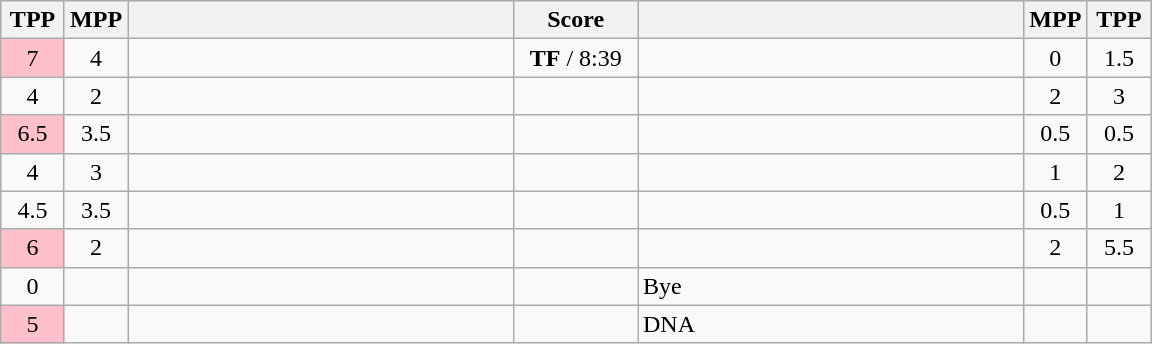<table class="wikitable" style="text-align: center;" |>
<tr>
<th width="35">TPP</th>
<th width="35">MPP</th>
<th width="250"></th>
<th width="75">Score</th>
<th width="250"></th>
<th width="35">MPP</th>
<th width="35">TPP</th>
</tr>
<tr>
<td bgcolor=pink>7</td>
<td>4</td>
<td style="text-align:left;"></td>
<td><strong>TF</strong> / 8:39</td>
<td style="text-align:left;"><strong></strong></td>
<td>0</td>
<td>1.5</td>
</tr>
<tr>
<td>4</td>
<td>2</td>
<td style="text-align:left;"></td>
<td></td>
<td style="text-align:left;"></td>
<td>2</td>
<td>3</td>
</tr>
<tr>
<td bgcolor=pink>6.5</td>
<td>3.5</td>
<td style="text-align:left;"></td>
<td></td>
<td style="text-align:left;"><strong></strong></td>
<td>0.5</td>
<td>0.5</td>
</tr>
<tr>
<td>4</td>
<td>3</td>
<td style="text-align:left;"></td>
<td></td>
<td style="text-align:left;"><strong></strong></td>
<td>1</td>
<td>2</td>
</tr>
<tr>
<td>4.5</td>
<td>3.5</td>
<td style="text-align:left;"></td>
<td></td>
<td style="text-align:left;"><strong></strong></td>
<td>0.5</td>
<td>1</td>
</tr>
<tr>
<td bgcolor=pink>6</td>
<td>2</td>
<td style="text-align:left;"></td>
<td></td>
<td style="text-align:left;"></td>
<td>2</td>
<td>5.5</td>
</tr>
<tr>
<td>0</td>
<td></td>
<td style="text-align:left;"><strong></strong></td>
<td></td>
<td style="text-align:left;">Bye</td>
<td></td>
<td></td>
</tr>
<tr>
<td bgcolor=pink>5</td>
<td></td>
<td style="text-align:left;"></td>
<td></td>
<td style="text-align:left;">DNA</td>
<td></td>
<td></td>
</tr>
</table>
